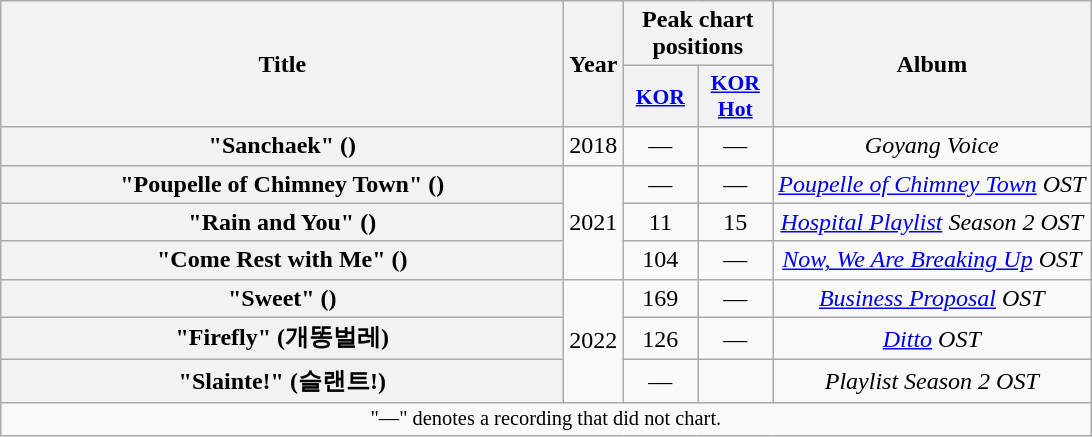<table class="wikitable plainrowheaders" style="text-align:center;">
<tr>
<th rowspan="2" style="width:23em;">Title</th>
<th rowspan="2">Year</th>
<th colspan="2">Peak chart positions</th>
<th rowspan="2">Album</th>
</tr>
<tr>
<th scope="col" style="width:3em;font-size:90%"><a href='#'>KOR</a><br></th>
<th scope="col" style="width:3em;font-size:90%"><a href='#'>KOR<br>Hot</a><br></th>
</tr>
<tr>
<th scope="row">"Sanchaek" ()</th>
<td>2018</td>
<td>—</td>
<td>—</td>
<td><em>Goyang Voice</em></td>
</tr>
<tr>
<th scope="row">"Poupelle of Chimney Town" ()</th>
<td rowspan="3">2021</td>
<td>—</td>
<td>—</td>
<td><em><a href='#'>Poupelle of Chimney Town</a> OST</em></td>
</tr>
<tr>
<th scope="row">"Rain and You" ()</th>
<td>11</td>
<td>15</td>
<td><em><a href='#'>Hospital Playlist</a> Season 2 OST</em></td>
</tr>
<tr>
<th scope="row">"Come Rest with Me" ()</th>
<td>104</td>
<td>—</td>
<td><em><a href='#'>Now, We Are Breaking Up</a> OST</em></td>
</tr>
<tr>
<th scope="row">"Sweet" ()</th>
<td rowspan=3>2022</td>
<td>169</td>
<td>—</td>
<td><em><a href='#'>Business Proposal</a> OST</em></td>
</tr>
<tr>
<th scope="row">"Firefly" (개똥벌레)</th>
<td>126</td>
<td>—</td>
<td><em><a href='#'>Ditto</a> OST</em></td>
</tr>
<tr>
<th scope="row">"Slainte!" (슬랜트!)</th>
<td>—</td>
<td></td>
<td><em>Playlist Season 2 OST</em></td>
</tr>
<tr>
<td colspan="5" style="font-size:85%">"—" denotes a recording that did not chart.</td>
</tr>
</table>
